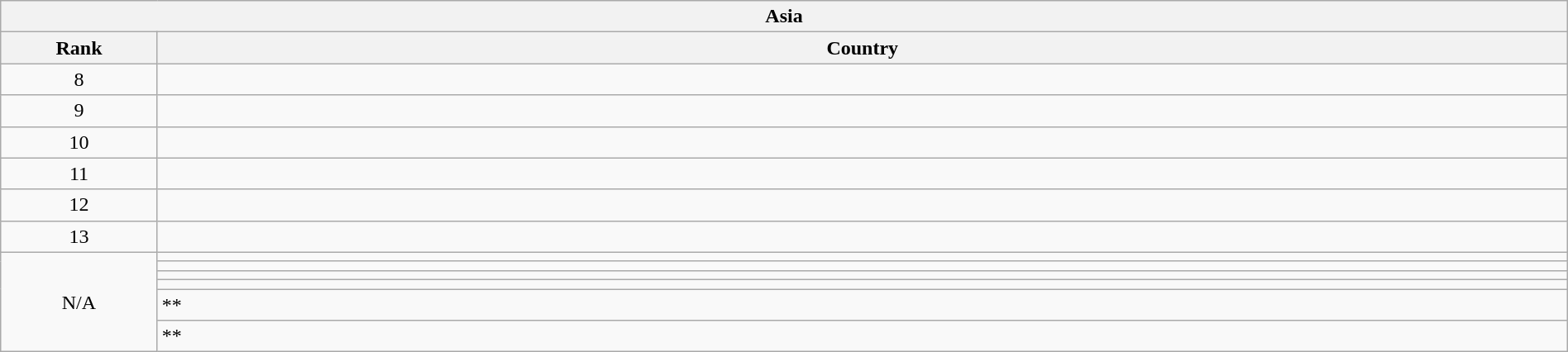<table class="wikitable sortable" style="text-align: center" width=100%>
<tr>
<th colspan=2 align="center">Asia</th>
</tr>
<tr>
<th width=10% align="center">Rank</th>
<th width=90% align="center">Country</th>
</tr>
<tr>
<td>8</td>
<td align="left"></td>
</tr>
<tr>
<td>9</td>
<td align="left"></td>
</tr>
<tr>
<td>10</td>
<td align="left"></td>
</tr>
<tr>
<td>11</td>
<td align="left"></td>
</tr>
<tr>
<td>12</td>
<td align="left"></td>
</tr>
<tr>
<td>13</td>
<td align="left"></td>
</tr>
<tr>
<td rowspan=6>N/A</td>
<td align="left"></td>
</tr>
<tr>
<td align="left"></td>
</tr>
<tr>
<td align="left"></td>
</tr>
<tr>
<td align="left"></td>
</tr>
<tr>
<td align="left"> **</td>
</tr>
<tr>
<td align="left"> **</td>
</tr>
</table>
